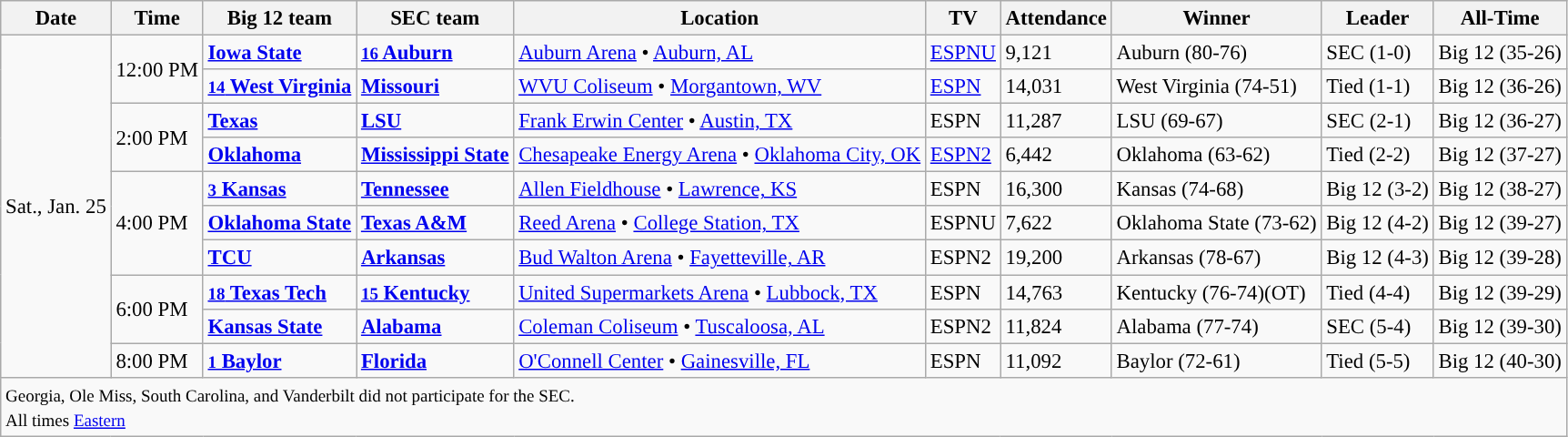<table class="wikitable" style="font-size: 95%">
<tr style="text-align:center;">
<th>Date</th>
<th>Time</th>
<th>Big 12 team</th>
<th>SEC team</th>
<th>Location</th>
<th>TV</th>
<th>Attendance</th>
<th>Winner</th>
<th>Leader</th>
<th>All-Time</th>
</tr>
<tr>
<td rowspan=10>Sat., Jan. 25</td>
<td rowspan=2>12:00 PM</td>
<td><strong><a href='#'><span>Iowa State</span></a></strong></td>
<td><strong><a href='#'><span><small>16</small> Auburn</span></a></strong></td>
<td><a href='#'>Auburn Arena</a> • <a href='#'>Auburn, AL</a></td>
<td><a href='#'>ESPNU</a></td>
<td>9,121</td>
<td>Auburn (80-76)</td>
<td>SEC (1-0)</td>
<td>Big 12 (35-26)</td>
</tr>
<tr>
<td><strong><a href='#'><span><small>14</small> West Virginia</span></a></strong></td>
<td><strong><a href='#'><span>Missouri</span></a></strong></td>
<td><a href='#'>WVU Coliseum</a> • <a href='#'>Morgantown, WV</a></td>
<td><a href='#'>ESPN</a></td>
<td>14,031</td>
<td>West Virginia (74-51)</td>
<td>Tied (1-1)</td>
<td>Big 12 (36-26)</td>
</tr>
<tr>
<td rowspan=2>2:00 PM</td>
<td><strong><a href='#'><span>Texas</span></a></strong></td>
<td><strong><a href='#'><span>LSU</span></a></strong></td>
<td><a href='#'>Frank Erwin Center</a> • <a href='#'>Austin, TX</a></td>
<td>ESPN</td>
<td>11,287</td>
<td>LSU (69-67)</td>
<td>SEC (2-1)</td>
<td>Big 12 (36-27)</td>
</tr>
<tr>
<td><strong><a href='#'><span>Oklahoma</span></a></strong></td>
<td><strong><a href='#'><span>Mississippi State</span></a></strong></td>
<td><a href='#'>Chesapeake Energy Arena</a> • <a href='#'>Oklahoma City, OK</a></td>
<td><a href='#'>ESPN2</a></td>
<td>6,442</td>
<td>Oklahoma (63-62)</td>
<td>Tied (2-2)</td>
<td>Big 12 (37-27)</td>
</tr>
<tr>
<td rowspan=3>4:00 PM</td>
<td><strong><a href='#'><span><small>3</small> Kansas</span></a></strong></td>
<td><strong><a href='#'><span>Tennessee</span></a></strong></td>
<td><a href='#'>Allen Fieldhouse</a> • <a href='#'>Lawrence, KS</a></td>
<td>ESPN</td>
<td>16,300</td>
<td>Kansas (74-68)</td>
<td>Big 12 (3-2)</td>
<td>Big 12 (38-27)</td>
</tr>
<tr>
<td><strong><a href='#'><span>Oklahoma State</span></a></strong></td>
<td><strong><a href='#'><span>Texas A&M</span></a></strong></td>
<td><a href='#'>Reed Arena</a> • <a href='#'>College Station, TX</a></td>
<td>ESPNU</td>
<td>7,622</td>
<td>Oklahoma State (73-62)</td>
<td>Big 12 (4-2)</td>
<td>Big 12 (39-27)</td>
</tr>
<tr>
<td><strong><a href='#'><span>TCU</span></a></strong></td>
<td><strong><a href='#'><span>Arkansas</span></a></strong></td>
<td><a href='#'>Bud Walton Arena</a> • <a href='#'>Fayetteville, AR</a></td>
<td>ESPN2</td>
<td>19,200</td>
<td>Arkansas (78-67)</td>
<td>Big 12 (4-3)</td>
<td>Big 12 (39-28)</td>
</tr>
<tr>
<td rowspan=2>6:00 PM</td>
<td><strong><a href='#'><span><small>18</small> Texas Tech</span></a></strong></td>
<td><strong><a href='#'><span><small>15</small> Kentucky</span></a></strong></td>
<td><a href='#'>United Supermarkets Arena</a> • <a href='#'>Lubbock, TX</a></td>
<td>ESPN</td>
<td>14,763</td>
<td>Kentucky (76-74)(OT)</td>
<td>Tied (4-4)</td>
<td>Big 12 (39-29)</td>
</tr>
<tr>
<td><strong><a href='#'><span>Kansas State</span></a></strong></td>
<td><strong><a href='#'><span>Alabama</span></a></strong></td>
<td><a href='#'>Coleman Coliseum</a> • <a href='#'>Tuscaloosa, AL</a></td>
<td>ESPN2</td>
<td>11,824</td>
<td>Alabama (77-74)</td>
<td>SEC (5-4)</td>
<td>Big 12 (39-30)</td>
</tr>
<tr>
<td>8:00 PM</td>
<td><strong><a href='#'><span><small>1</small> Baylor</span></a></strong></td>
<td><strong><a href='#'><span>Florida</span></a></strong></td>
<td><a href='#'>O'Connell Center</a> • <a href='#'>Gainesville, FL</a></td>
<td>ESPN</td>
<td>11,092</td>
<td>Baylor (72-61)</td>
<td>Tied (5-5)</td>
<td>Big 12 (40-30)</td>
</tr>
<tr>
<td colspan="10"><small>Georgia, Ole Miss, South Carolina, and Vanderbilt did not participate for the SEC.<br>All times <a href='#'>Eastern</a></small></td>
</tr>
</table>
